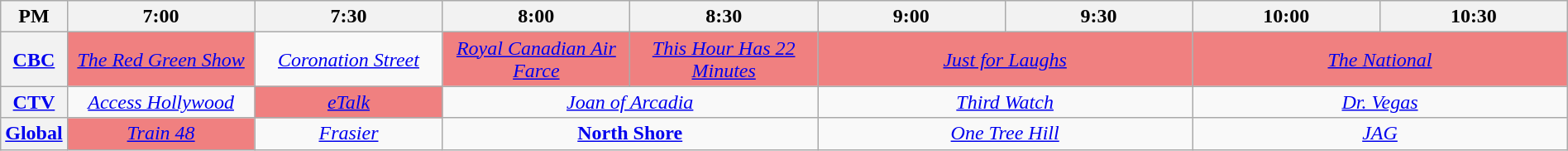<table class="wikitable" width="100%">
<tr>
<th width="4%">PM</th>
<th width="12%">7:00</th>
<th width="12%">7:30</th>
<th width="12%">8:00</th>
<th width="12%">8:30</th>
<th width="12%">9:00</th>
<th width="12%">9:30</th>
<th width="12%">10:00</th>
<th width="12%">10:30</th>
</tr>
<tr align="center">
<th><a href='#'>CBC</a></th>
<td colspan="1" align=center bgcolor="#F08080"><em><a href='#'>The Red Green Show</a></em></td>
<td colspan="1" align=center><em><a href='#'>Coronation Street</a></em></td>
<td colspan="1" align=center bgcolor="#F08080"><em><a href='#'>Royal Canadian Air Farce</a></em></td>
<td colspan="1" align=center bgcolor="#F08080"><em><a href='#'>This Hour Has 22 Minutes</a></em></td>
<td colspan="2" align=center bgcolor="#F08080"><em><a href='#'>Just for Laughs</a></em></td>
<td colspan="2" align=center bgcolor="#F08080"><em><a href='#'>The National</a></em></td>
</tr>
<tr align="center">
<th><a href='#'>CTV</a></th>
<td colspan="1" align=center><em><a href='#'>Access Hollywood</a></em></td>
<td colspan="1" align=center bgcolor="#F08080"><em><a href='#'>eTalk</a></em></td>
<td colspan="2" align=center><em><a href='#'>Joan of Arcadia</a></em></td>
<td colspan="2" align=center><em><a href='#'>Third Watch</a></em></td>
<td colspan="2" align=center><em><a href='#'>Dr. Vegas</a></em></td>
</tr>
<tr align="center">
<th><a href='#'>Global</a></th>
<td colspan="1" align=center bgcolor="#F08080"><em><a href='#'>Train 48</a></em></td>
<td colspan="1" align=center><em><a href='#'>Frasier</a></em></td>
<td colspan="2" align=center><strong><a href='#'>North Shore</a></strong></td>
<td colspan="2" align=center><em><a href='#'>One Tree Hill</a></em></td>
<td colspan="2" align=center><em><a href='#'>JAG</a></em></td>
</tr>
</table>
